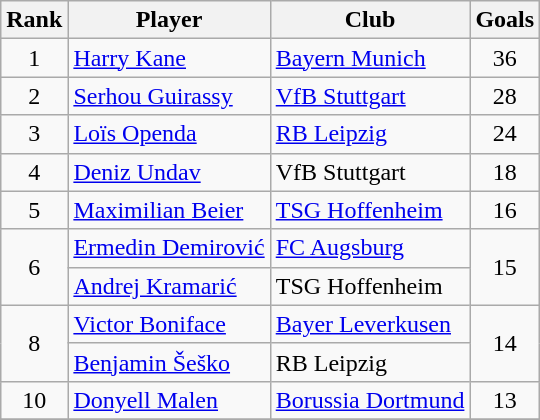<table class="wikitable sortable" style="text-align:center">
<tr>
<th>Rank</th>
<th>Player</th>
<th>Club</th>
<th>Goals</th>
</tr>
<tr>
<td>1</td>
<td align=left> <a href='#'>Harry Kane</a></td>
<td align=left><a href='#'>Bayern Munich</a></td>
<td>36</td>
</tr>
<tr>
<td>2</td>
<td align=left> <a href='#'>Serhou Guirassy</a></td>
<td align=left><a href='#'>VfB Stuttgart</a></td>
<td>28</td>
</tr>
<tr>
<td>3</td>
<td align=left> <a href='#'>Loïs Openda</a></td>
<td align=left><a href='#'>RB Leipzig</a></td>
<td>24</td>
</tr>
<tr>
<td>4</td>
<td align=left> <a href='#'>Deniz Undav</a></td>
<td align=left>VfB Stuttgart</td>
<td>18</td>
</tr>
<tr>
<td rowspan="1">5</td>
<td align=left> <a href='#'>Maximilian Beier</a></td>
<td align=left><a href='#'>TSG Hoffenheim</a></td>
<td rowspan="1">16</td>
</tr>
<tr>
<td rowspan="2">6</td>
<td align=left> <a href='#'>Ermedin Demirović</a></td>
<td align=left><a href='#'>FC Augsburg</a></td>
<td rowspan="2">15</td>
</tr>
<tr>
<td align=left> <a href='#'>Andrej Kramarić</a></td>
<td align=left>TSG Hoffenheim</td>
</tr>
<tr>
<td rowspan="2">8</td>
<td align=left> <a href='#'>Victor Boniface</a></td>
<td align="left"><a href='#'>Bayer Leverkusen</a></td>
<td rowspan="2">14</td>
</tr>
<tr>
<td align=left> <a href='#'>Benjamin Šeško</a></td>
<td align=left>RB Leipzig</td>
</tr>
<tr>
<td rowspan="1">10</td>
<td align=left> <a href='#'>Donyell Malen</a></td>
<td align=left><a href='#'>Borussia Dortmund</a></td>
<td rowspan="1">13</td>
</tr>
<tr>
</tr>
</table>
